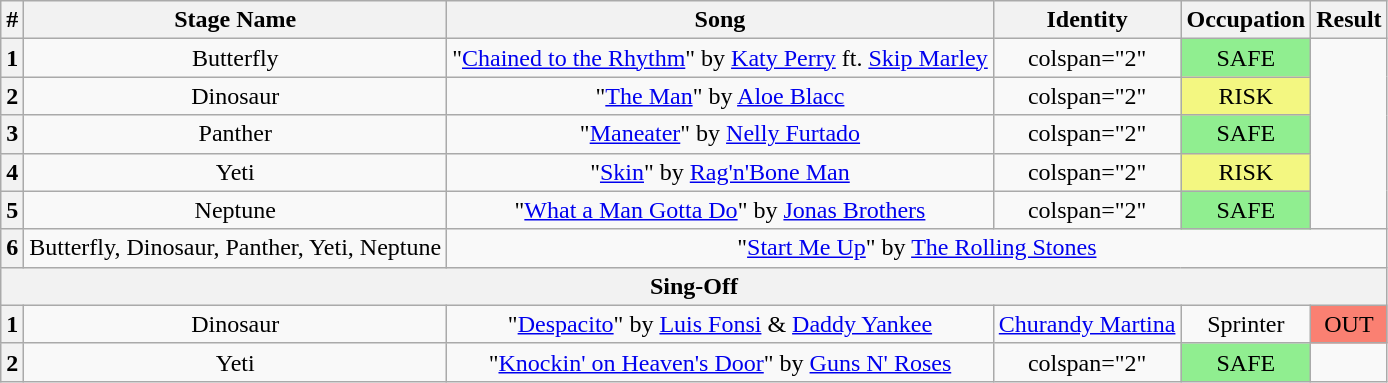<table class="wikitable plainrowheaders" style="text-align: center;">
<tr>
<th><strong>#</strong></th>
<th><strong>Stage Name</strong></th>
<th><strong>Song</strong></th>
<th>Identity</th>
<th><strong>Occupation</strong></th>
<th>Result</th>
</tr>
<tr>
<th>1</th>
<td>Butterfly</td>
<td>"<a href='#'>Chained to the Rhythm</a>" by <a href='#'>Katy Perry</a> ft. <a href='#'>Skip Marley</a></td>
<td>colspan="2" </td>
<td bgcolor="lightgreen">SAFE</td>
</tr>
<tr>
<th>2</th>
<td>Dinosaur</td>
<td>"<a href='#'>The Man</a>" by <a href='#'>Aloe Blacc</a></td>
<td>colspan="2" </td>
<td bgcolor="F3F781">RISK</td>
</tr>
<tr>
<th>3</th>
<td>Panther</td>
<td>"<a href='#'>Maneater</a>" by <a href='#'>Nelly Furtado</a></td>
<td>colspan="2" </td>
<td bgcolor="lightgreen">SAFE</td>
</tr>
<tr>
<th>4</th>
<td>Yeti</td>
<td>"<a href='#'>Skin</a>" by <a href='#'>Rag'n'Bone Man</a></td>
<td>colspan="2" </td>
<td bgcolor="F3F781">RISK</td>
</tr>
<tr>
<th>5</th>
<td>Neptune</td>
<td>"<a href='#'>What a Man Gotta Do</a>" by <a href='#'>Jonas Brothers</a></td>
<td>colspan="2" </td>
<td bgcolor="lightgreen">SAFE</td>
</tr>
<tr>
<th>6</th>
<td>Butterfly, Dinosaur, Panther, Yeti, Neptune</td>
<td colspan="4">"<a href='#'>Start Me Up</a>" by <a href='#'>The Rolling Stones</a></td>
</tr>
<tr>
<th colspan="6">Sing-Off</th>
</tr>
<tr>
<th>1</th>
<td>Dinosaur</td>
<td>"<a href='#'>Despacito</a>" by <a href='#'>Luis Fonsi</a> & <a href='#'>Daddy Yankee</a></td>
<td><a href='#'>Churandy Martina</a></td>
<td>Sprinter</td>
<td bgcolor="salmon">OUT</td>
</tr>
<tr>
<th>2</th>
<td>Yeti</td>
<td>"<a href='#'>Knockin' on Heaven's Door</a>" by <a href='#'>Guns N' Roses</a></td>
<td>colspan="2" </td>
<td bgcolor="lightgreen">SAFE</td>
</tr>
</table>
